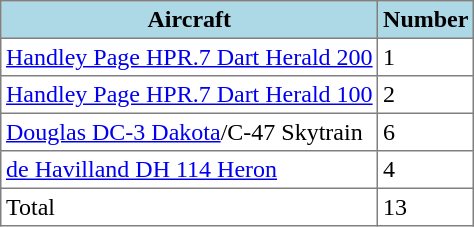<table class="toccolours" border="1" cellpadding="3" style="border-collapse:collapse">
<tr bgcolor=lightblue>
<th>Aircraft</th>
<th>Number</th>
</tr>
<tr>
<td><a href='#'>Handley Page HPR.7 Dart Herald 200</a></td>
<td>1</td>
</tr>
<tr>
<td><a href='#'>Handley Page HPR.7 Dart Herald 100</a></td>
<td>2</td>
</tr>
<tr>
<td><a href='#'>Douglas DC-3 Dakota</a>/C-47 Skytrain</td>
<td>6</td>
</tr>
<tr>
<td><a href='#'>de Havilland DH 114 Heron</a></td>
<td>4</td>
</tr>
<tr>
<td>Total</td>
<td>13</td>
</tr>
</table>
